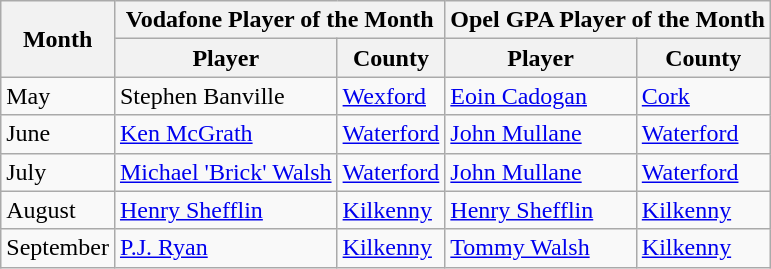<table class="wikitable">
<tr>
<th rowspan="2">Month</th>
<th colspan="2">Vodafone Player of the Month</th>
<th colspan="2">Opel GPA Player of the Month</th>
</tr>
<tr>
<th>Player</th>
<th>County</th>
<th>Player</th>
<th>County</th>
</tr>
<tr>
<td>May</td>
<td>Stephen Banville</td>
<td><a href='#'>Wexford</a></td>
<td><a href='#'>Eoin Cadogan</a></td>
<td><a href='#'>Cork</a></td>
</tr>
<tr>
<td>June</td>
<td><a href='#'>Ken McGrath</a></td>
<td><a href='#'>Waterford</a></td>
<td><a href='#'>John Mullane</a></td>
<td><a href='#'>Waterford</a></td>
</tr>
<tr>
<td>July</td>
<td><a href='#'>Michael 'Brick' Walsh</a></td>
<td><a href='#'>Waterford</a></td>
<td><a href='#'>John Mullane</a></td>
<td><a href='#'>Waterford</a></td>
</tr>
<tr>
<td>August</td>
<td><a href='#'>Henry Shefflin</a></td>
<td><a href='#'>Kilkenny</a></td>
<td><a href='#'>Henry Shefflin</a></td>
<td><a href='#'>Kilkenny</a></td>
</tr>
<tr>
<td>September</td>
<td><a href='#'>P.J. Ryan</a></td>
<td><a href='#'>Kilkenny</a></td>
<td><a href='#'>Tommy Walsh</a></td>
<td><a href='#'>Kilkenny</a></td>
</tr>
</table>
